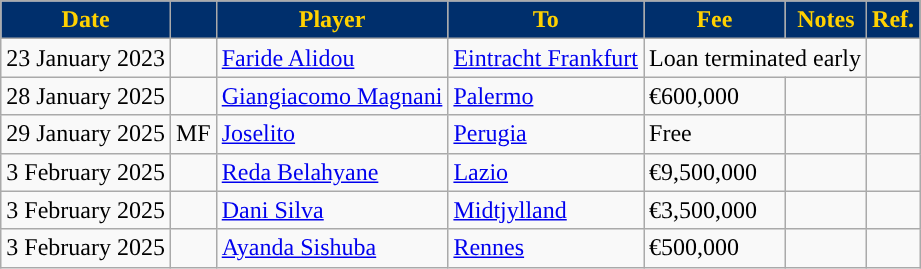<table class="wikitable">
<tr>
<th style="background:#002F6C;color:#FFD100">Date</th>
<th style="background:#002F6C;color:#FFD100"></th>
<th style="background:#002F6C;color:#FFD100">Player</th>
<th style="background:#002F6C;color:#FFD100">To</th>
<th style="background:#002F6C;color:#FFD100">Fee</th>
<th style="background:#002F6C;color:#FFD100">Notes</th>
<th style="background:#002F6C;color:#FFD100">Ref.</th>
</tr>
<tr>
<td>23 January 2023</td>
<td></td>
<td> <a href='#'>Faride Alidou</a></td>
<td> <a href='#'>Eintracht Frankfurt</a></td>
<td colspan="2">Loan terminated early</td>
<td></td>
</tr>
<tr>
<td>28 January 2025</td>
<td></td>
<td> <a href='#'>Giangiacomo Magnani</a></td>
<td> <a href='#'>Palermo</a></td>
<td>€600,000</td>
<td></td>
<td></td>
</tr>
<tr>
<td>29 January 2025</td>
<td>MF</td>
<td> <a href='#'>Joselito</a></td>
<td> <a href='#'>Perugia</a></td>
<td>Free</td>
<td></td>
<td></td>
</tr>
<tr>
<td>3 February 2025</td>
<td></td>
<td> <a href='#'>Reda Belahyane</a></td>
<td> <a href='#'>Lazio</a></td>
<td>€9,500,000</td>
<td></td>
<td></td>
</tr>
<tr>
<td>3 February 2025</td>
<td></td>
<td> <a href='#'>Dani Silva</a></td>
<td> <a href='#'>Midtjylland</a></td>
<td>€3,500,000</td>
<td></td>
<td></td>
</tr>
<tr>
<td>3 February 2025</td>
<td></td>
<td> <a href='#'>Ayanda Sishuba</a></td>
<td> <a href='#'>Rennes</a></td>
<td>€500,000</td>
<td></td>
<td></td>
</tr>
</table>
